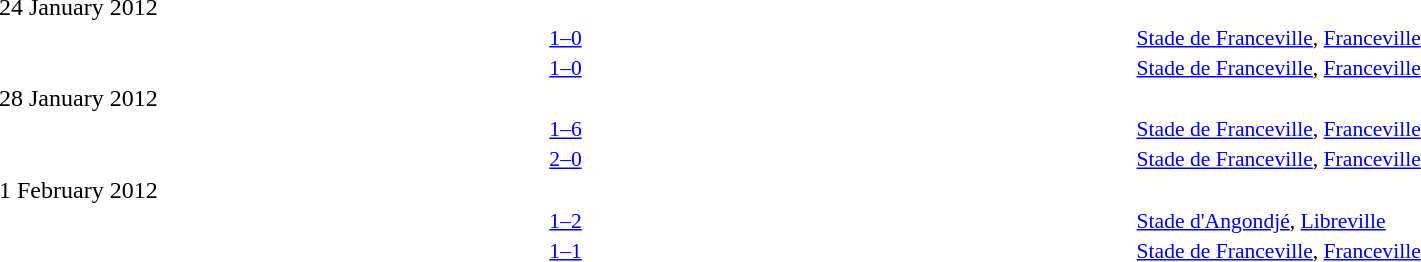<table style="width:100%" cellspacing="1">
<tr>
<th width=25%></th>
<th width=10%></th>
<th width=25%></th>
</tr>
<tr>
<td>24 January 2012</td>
</tr>
<tr style=font-size:90%>
<td align=right></td>
<td align=center><a href='#'>1–0</a></td>
<td></td>
<td><a href='#'>Stade de Franceville</a>, <a href='#'>Franceville</a></td>
</tr>
<tr style=font-size:90%>
<td align=right></td>
<td align=center><a href='#'>1–0</a></td>
<td></td>
<td><a href='#'>Stade de Franceville</a>, <a href='#'>Franceville</a></td>
</tr>
<tr>
<td>28 January 2012</td>
</tr>
<tr style=font-size:90%>
<td align=right></td>
<td align=center><a href='#'>1–6</a></td>
<td></td>
<td><a href='#'>Stade de Franceville</a>, <a href='#'>Franceville</a></td>
</tr>
<tr style=font-size:90%>
<td align=right></td>
<td align=center><a href='#'>2–0</a></td>
<td></td>
<td><a href='#'>Stade de Franceville</a>, <a href='#'>Franceville</a></td>
</tr>
<tr>
<td>1 February 2012</td>
</tr>
<tr style=font-size:90%>
<td align=right></td>
<td align=center><a href='#'>1–2</a></td>
<td></td>
<td><a href='#'>Stade d'Angondjé</a>, <a href='#'>Libreville</a></td>
</tr>
<tr style=font-size:90%>
<td align=right></td>
<td align=center><a href='#'>1–1</a></td>
<td></td>
<td><a href='#'>Stade de Franceville</a>, <a href='#'>Franceville</a></td>
</tr>
</table>
